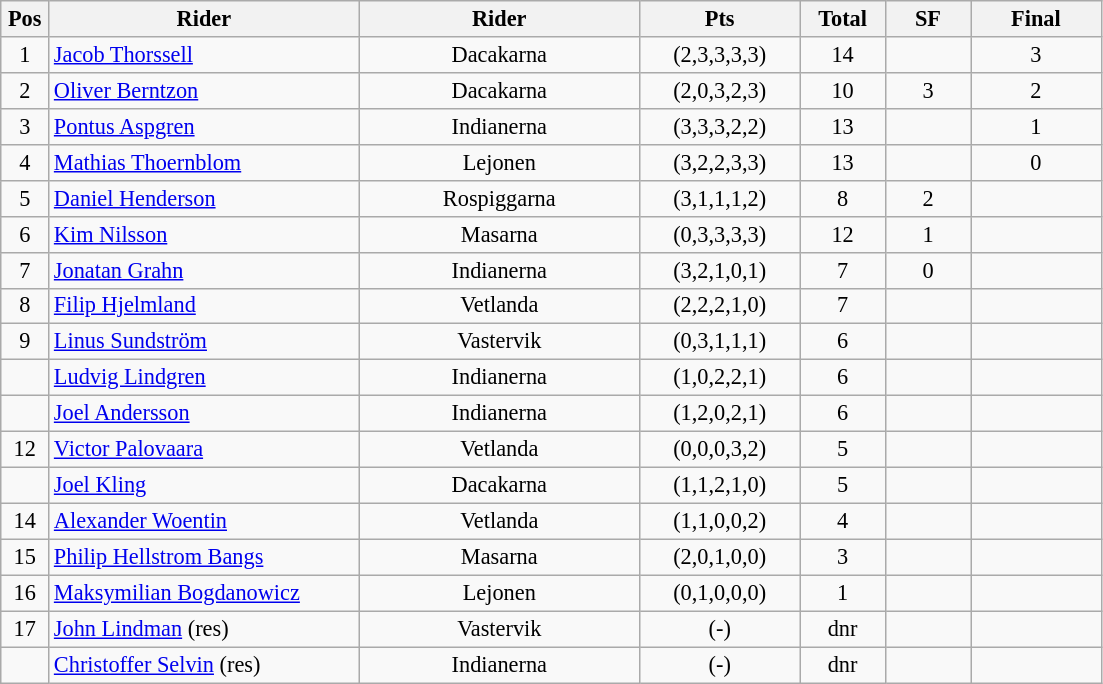<table class=wikitable style="font-size:93%;">
<tr>
<th width=25px>Pos</th>
<th width=200px>Rider</th>
<th width=180px>Rider</th>
<th width=100px>Pts</th>
<th width=50px>Total</th>
<th width=50px>SF</th>
<th width=80px>Final</th>
</tr>
<tr align=center>
<td>1</td>
<td align=left><a href='#'>Jacob Thorssell</a></td>
<td>Dacakarna</td>
<td>(2,3,3,3,3)</td>
<td>14</td>
<td></td>
<td>3</td>
</tr>
<tr align=center>
<td>2</td>
<td align=left><a href='#'>Oliver Berntzon</a></td>
<td>Dacakarna</td>
<td>(2,0,3,2,3)</td>
<td>10</td>
<td>3</td>
<td>2</td>
</tr>
<tr align=center>
<td>3</td>
<td align=left><a href='#'>Pontus Aspgren</a></td>
<td>Indianerna</td>
<td>(3,3,3,2,2)</td>
<td>13</td>
<td></td>
<td>1</td>
</tr>
<tr align=center>
<td>4</td>
<td align=left><a href='#'>Mathias Thoernblom</a></td>
<td>Lejonen</td>
<td>(3,2,2,3,3)</td>
<td>13</td>
<td></td>
<td>0</td>
</tr>
<tr align=center>
<td>5</td>
<td align=left><a href='#'>Daniel Henderson</a></td>
<td>Rospiggarna</td>
<td>(3,1,1,1,2)</td>
<td>8</td>
<td>2</td>
<td></td>
</tr>
<tr align=center>
<td>6</td>
<td align=left><a href='#'>Kim Nilsson</a></td>
<td>Masarna</td>
<td>(0,3,3,3,3)</td>
<td>12</td>
<td>1</td>
<td></td>
</tr>
<tr align=center>
<td>7</td>
<td align=left><a href='#'>Jonatan Grahn</a></td>
<td>Indianerna</td>
<td>(3,2,1,0,1)</td>
<td>7</td>
<td>0</td>
<td></td>
</tr>
<tr align=center>
<td>8</td>
<td align=left><a href='#'>Filip Hjelmland</a></td>
<td>Vetlanda</td>
<td>(2,2,2,1,0)</td>
<td>7</td>
<td></td>
<td></td>
</tr>
<tr align=center>
<td>9</td>
<td align=left><a href='#'>Linus Sundström</a></td>
<td>Vastervik</td>
<td>(0,3,1,1,1)</td>
<td>6</td>
<td></td>
<td></td>
</tr>
<tr align=center>
<td></td>
<td align=left><a href='#'>Ludvig Lindgren</a></td>
<td>Indianerna</td>
<td>(1,0,2,2,1)</td>
<td>6</td>
<td></td>
<td></td>
</tr>
<tr align=center>
<td></td>
<td align=left><a href='#'>Joel Andersson</a></td>
<td>Indianerna</td>
<td>(1,2,0,2,1)</td>
<td>6</td>
<td></td>
<td></td>
</tr>
<tr align=center>
<td>12</td>
<td align=left><a href='#'>Victor Palovaara</a></td>
<td>Vetlanda</td>
<td>(0,0,0,3,2)</td>
<td>5</td>
<td></td>
<td></td>
</tr>
<tr align=center>
<td></td>
<td align=left><a href='#'>Joel Kling</a></td>
<td>Dacakarna</td>
<td>(1,1,2,1,0)</td>
<td>5</td>
<td></td>
<td></td>
</tr>
<tr align=center>
<td>14</td>
<td align=left><a href='#'>Alexander Woentin</a></td>
<td>Vetlanda</td>
<td>(1,1,0,0,2)</td>
<td>4</td>
<td></td>
<td></td>
</tr>
<tr align=center>
<td>15</td>
<td align=left><a href='#'>Philip Hellstrom Bangs</a></td>
<td>Masarna</td>
<td>(2,0,1,0,0)</td>
<td>3</td>
<td></td>
<td></td>
</tr>
<tr align=center>
<td>16</td>
<td align=left><a href='#'>Maksymilian Bogdanowicz</a></td>
<td>Lejonen</td>
<td>(0,1,0,0,0)</td>
<td>1</td>
<td></td>
<td></td>
</tr>
<tr align=center>
<td>17</td>
<td align=left><a href='#'>John Lindman</a> (res)</td>
<td>Vastervik</td>
<td>(-)</td>
<td>dnr</td>
<td></td>
<td></td>
</tr>
<tr align=center>
<td></td>
<td align=left><a href='#'>Christoffer Selvin</a> (res)</td>
<td>Indianerna</td>
<td>(-)</td>
<td>dnr</td>
<td></td>
<td></td>
</tr>
</table>
